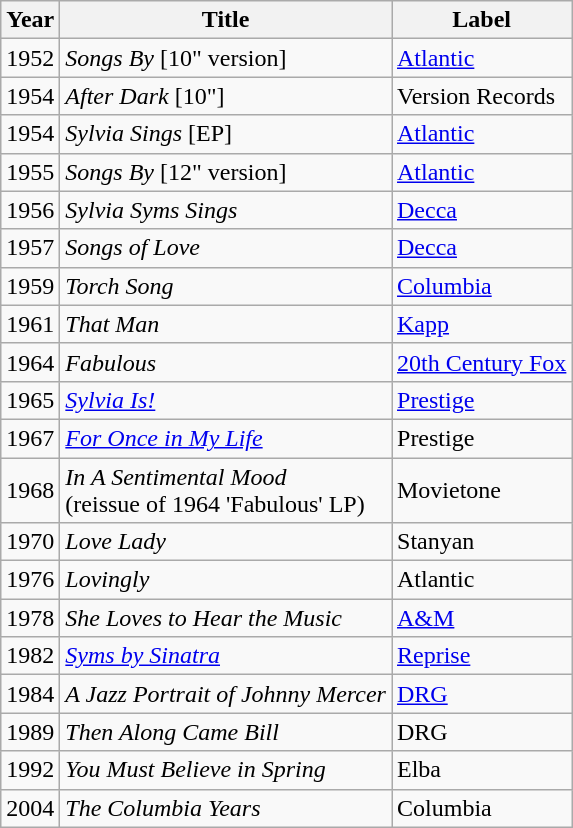<table class=wikitable>
<tr>
<th>Year</th>
<th>Title</th>
<th>Label</th>
</tr>
<tr>
<td>1952</td>
<td><em>Songs By</em> [10" version]</td>
<td><a href='#'>Atlantic</a></td>
</tr>
<tr>
<td>1954</td>
<td><em>After Dark</em>	[10"]</td>
<td>Version Records</td>
</tr>
<tr>
<td>1954</td>
<td><em>Sylvia Sings</em> [EP]</td>
<td><a href='#'>Atlantic</a></td>
</tr>
<tr>
<td>1955</td>
<td><em>Songs By</em> [12" version]</td>
<td><a href='#'>Atlantic</a></td>
</tr>
<tr>
<td>1956</td>
<td><em>Sylvia Syms Sings</em></td>
<td><a href='#'>Decca</a></td>
</tr>
<tr>
<td>1957</td>
<td><em>Songs of Love</em></td>
<td><a href='#'>Decca</a></td>
</tr>
<tr>
<td>1959</td>
<td><em>Torch Song</em></td>
<td><a href='#'>Columbia</a></td>
</tr>
<tr>
<td>1961</td>
<td><em>That Man</em></td>
<td><a href='#'>Kapp</a></td>
</tr>
<tr>
<td>1964</td>
<td><em>Fabulous</em></td>
<td><a href='#'>20th Century Fox</a></td>
</tr>
<tr>
<td>1965</td>
<td><em><a href='#'>Sylvia Is!</a></em></td>
<td><a href='#'>Prestige</a></td>
</tr>
<tr>
<td>1967</td>
<td><em><a href='#'>For Once in My Life</a></em></td>
<td>Prestige</td>
</tr>
<tr>
<td>1968</td>
<td><em>In A Sentimental Mood</em><br>(reissue of 1964 'Fabulous' LP)</td>
<td>Movietone</td>
</tr>
<tr>
<td>1970</td>
<td><em>Love Lady</em></td>
<td>Stanyan</td>
</tr>
<tr>
<td>1976</td>
<td><em>Lovingly</em></td>
<td>Atlantic</td>
</tr>
<tr>
<td>1978</td>
<td><em>She Loves to Hear the Music</em></td>
<td><a href='#'>A&M</a></td>
</tr>
<tr>
<td>1982</td>
<td><em><a href='#'>Syms by Sinatra</a></em></td>
<td><a href='#'>Reprise</a></td>
</tr>
<tr>
<td>1984</td>
<td><em>A Jazz Portrait of Johnny Mercer</em></td>
<td><a href='#'>DRG</a></td>
</tr>
<tr>
<td>1989</td>
<td><em>Then Along Came Bill</em></td>
<td>DRG</td>
</tr>
<tr>
<td>1992</td>
<td><em>You Must Believe in Spring</em></td>
<td>Elba</td>
</tr>
<tr>
<td>2004</td>
<td><em>The Columbia Years</em></td>
<td>Columbia</td>
</tr>
</table>
